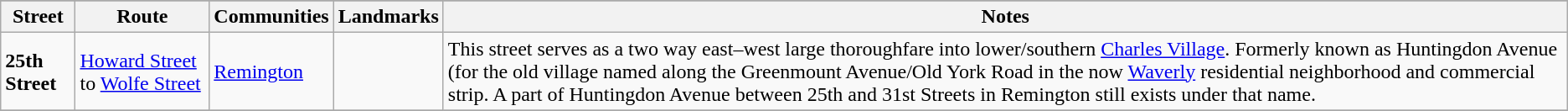<table class="wikitable">
<tr style="background-color:#DDDDDD;text-align:center;">
</tr>
<tr>
<th>Street</th>
<th>Route</th>
<th>Communities</th>
<th>Landmarks</th>
<th>Notes</th>
</tr>
<tr>
<td><strong>25th Street</strong></td>
<td><a href='#'>Howard Street</a> to <a href='#'>Wolfe Street</a></td>
<td><a href='#'>Remington</a></td>
<td></td>
<td>This street serves as a two way east–west large thoroughfare into lower/southern <a href='#'>Charles Village</a>. Formerly known as Huntingdon Avenue (for the old village named along the Greenmount Avenue/Old York Road in the now <a href='#'>Waverly</a> residential neighborhood and commercial strip. A part of Huntingdon Avenue between 25th and 31st Streets in Remington still exists under that name.</td>
</tr>
<tr>
</tr>
</table>
